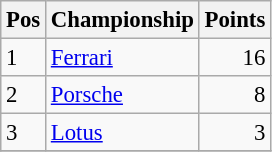<table class="wikitable" style="font-size: 95%;">
<tr>
<th>Pos</th>
<th>Championship</th>
<th>Points</th>
</tr>
<tr>
<td>1</td>
<td> <a href='#'>Ferrari</a></td>
<td align="right">16</td>
</tr>
<tr>
<td>2</td>
<td> <a href='#'>Porsche</a></td>
<td align="right">8</td>
</tr>
<tr>
<td>3</td>
<td> <a href='#'>Lotus</a></td>
<td align="right">3</td>
</tr>
<tr>
</tr>
</table>
